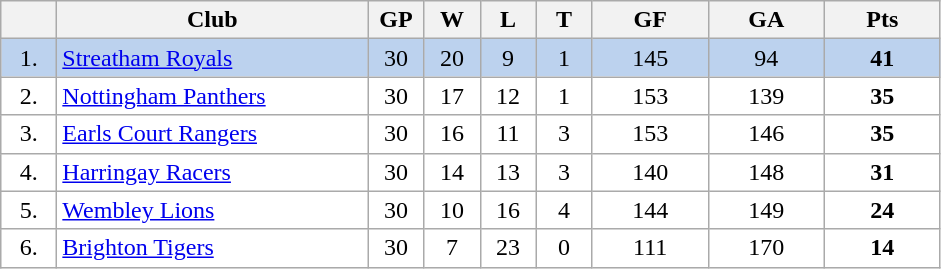<table class="wikitable">
<tr>
<th width="30"></th>
<th width="200">Club</th>
<th width="30">GP</th>
<th width="30">W</th>
<th width="30">L</th>
<th width="30">T</th>
<th width="70">GF</th>
<th width="70">GA</th>
<th width="70">Pts</th>
</tr>
<tr bgcolor="#BCD2EE" align="center">
<td>1.</td>
<td align="left"><a href='#'>Streatham Royals</a></td>
<td>30</td>
<td>20</td>
<td>9</td>
<td>1</td>
<td>145</td>
<td>94</td>
<td><strong>41</strong></td>
</tr>
<tr bgcolor="#FFFFFF" align="center">
<td>2.</td>
<td align="left"><a href='#'>Nottingham Panthers</a></td>
<td>30</td>
<td>17</td>
<td>12</td>
<td>1</td>
<td>153</td>
<td>139</td>
<td><strong>35</strong></td>
</tr>
<tr bgcolor="#FFFFFF" align="center">
<td>3.</td>
<td align="left"><a href='#'>Earls Court Rangers</a></td>
<td>30</td>
<td>16</td>
<td>11</td>
<td>3</td>
<td>153</td>
<td>146</td>
<td><strong>35</strong></td>
</tr>
<tr bgcolor="#FFFFFF" align="center">
<td>4.</td>
<td align="left"><a href='#'>Harringay Racers</a></td>
<td>30</td>
<td>14</td>
<td>13</td>
<td>3</td>
<td>140</td>
<td>148</td>
<td><strong>31</strong></td>
</tr>
<tr bgcolor="#FFFFFF" align="center">
<td>5.</td>
<td align="left"><a href='#'>Wembley Lions</a></td>
<td>30</td>
<td>10</td>
<td>16</td>
<td>4</td>
<td>144</td>
<td>149</td>
<td><strong>24</strong></td>
</tr>
<tr bgcolor="#FFFFFF" align="center">
<td>6.</td>
<td align="left"><a href='#'>Brighton Tigers</a></td>
<td>30</td>
<td>7</td>
<td>23</td>
<td>0</td>
<td>111</td>
<td>170</td>
<td><strong>14</strong></td>
</tr>
</table>
